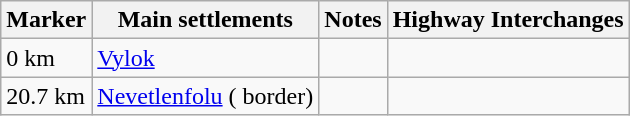<table class="wikitable">
<tr>
<th>Marker</th>
<th>Main settlements</th>
<th>Notes</th>
<th>Highway Interchanges</th>
</tr>
<tr>
<td>0 km</td>
<td><a href='#'>Vylok</a></td>
<td></td>
<td></td>
</tr>
<tr>
<td>20.7 km</td>
<td><a href='#'>Nevetlenfolu</a> ( border)</td>
<td></td>
<td></td>
</tr>
</table>
